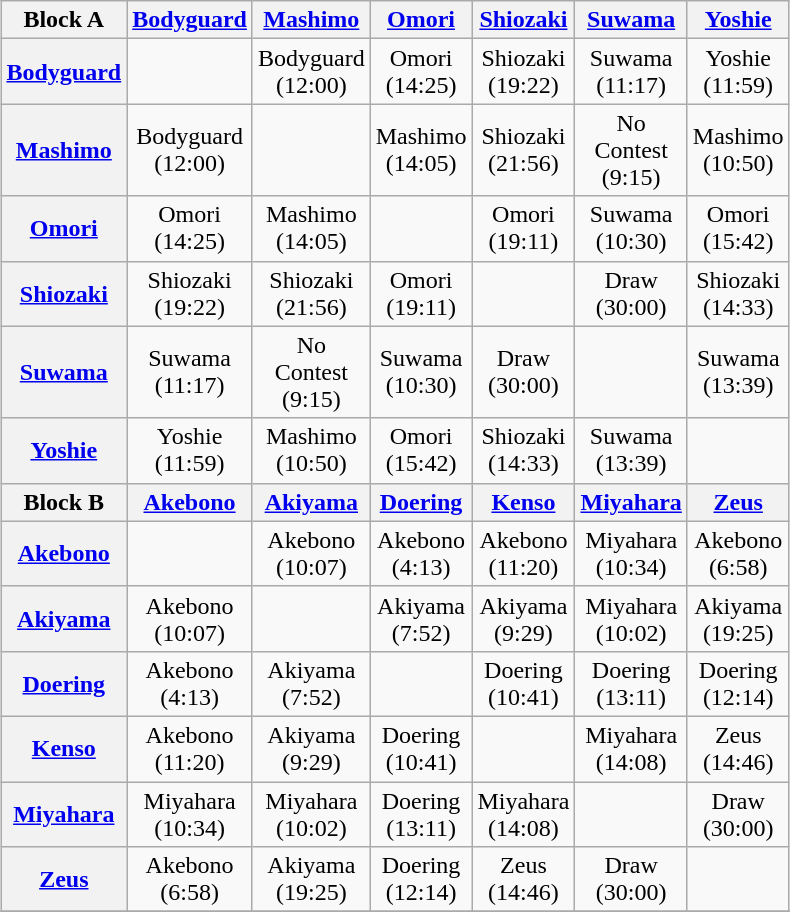<table class="wikitable" style="margin: 1em auto 1em auto; text-align:center;">
<tr>
<th>Block A</th>
<th><a href='#'>Bodyguard</a></th>
<th><a href='#'>Mashimo</a></th>
<th><a href='#'>Omori</a></th>
<th><a href='#'>Shiozaki</a></th>
<th><a href='#'>Suwama</a></th>
<th><a href='#'>Yoshie</a></th>
</tr>
<tr>
<th><a href='#'>Bodyguard</a></th>
<td></td>
<td>Bodyguard<br>(12:00)</td>
<td>Omori<br>(14:25)</td>
<td>Shiozaki<br>(19:22)</td>
<td>Suwama<br>(11:17)</td>
<td>Yoshie<br>(11:59)</td>
</tr>
<tr>
<th><a href='#'>Mashimo</a></th>
<td>Bodyguard<br>(12:00)</td>
<td></td>
<td>Mashimo<br>(14:05)</td>
<td>Shiozaki<br>(21:56)</td>
<td>No<br>Contest<br>(9:15)</td>
<td>Mashimo<br>(10:50)</td>
</tr>
<tr>
<th><a href='#'>Omori</a></th>
<td>Omori<br>(14:25)</td>
<td>Mashimo<br>(14:05)</td>
<td></td>
<td>Omori<br>(19:11)</td>
<td>Suwama<br>(10:30)</td>
<td>Omori<br>(15:42)</td>
</tr>
<tr>
<th><a href='#'>Shiozaki</a></th>
<td>Shiozaki<br>(19:22)</td>
<td>Shiozaki<br>(21:56)</td>
<td>Omori<br>(19:11)</td>
<td></td>
<td>Draw<br>(30:00)</td>
<td>Shiozaki<br>(14:33)</td>
</tr>
<tr>
<th><a href='#'>Suwama</a></th>
<td>Suwama<br>(11:17)</td>
<td>No<br>Contest<br>(9:15)</td>
<td>Suwama<br>(10:30)</td>
<td>Draw<br>(30:00)</td>
<td></td>
<td>Suwama<br>(13:39)</td>
</tr>
<tr>
<th><a href='#'>Yoshie</a></th>
<td>Yoshie<br>(11:59)</td>
<td>Mashimo<br>(10:50)</td>
<td>Omori<br>(15:42)</td>
<td>Shiozaki<br>(14:33)</td>
<td>Suwama<br>(13:39)</td>
<td></td>
</tr>
<tr>
<th>Block B</th>
<th><a href='#'>Akebono</a></th>
<th><a href='#'>Akiyama</a></th>
<th><a href='#'>Doering</a></th>
<th><a href='#'>Kenso</a></th>
<th><a href='#'>Miyahara</a></th>
<th><a href='#'>Zeus</a></th>
</tr>
<tr>
<th><a href='#'>Akebono</a></th>
<td></td>
<td>Akebono<br>(10:07)</td>
<td>Akebono<br>(4:13)</td>
<td>Akebono<br>(11:20)</td>
<td>Miyahara<br>(10:34)</td>
<td>Akebono<br>(6:58)</td>
</tr>
<tr>
<th><a href='#'>Akiyama</a></th>
<td>Akebono<br>(10:07)</td>
<td></td>
<td>Akiyama<br>(7:52)</td>
<td>Akiyama<br>(9:29)</td>
<td>Miyahara<br>(10:02)</td>
<td>Akiyama<br>(19:25)</td>
</tr>
<tr>
<th><a href='#'>Doering</a></th>
<td>Akebono<br>(4:13)</td>
<td>Akiyama<br>(7:52)</td>
<td></td>
<td>Doering<br>(10:41)</td>
<td>Doering<br>(13:11)</td>
<td>Doering<br>(12:14)</td>
</tr>
<tr>
<th><a href='#'>Kenso</a></th>
<td>Akebono<br>(11:20)</td>
<td>Akiyama<br>(9:29)</td>
<td>Doering<br>(10:41)</td>
<td></td>
<td>Miyahara<br>(14:08)</td>
<td>Zeus<br>(14:46)</td>
</tr>
<tr>
<th><a href='#'>Miyahara</a></th>
<td>Miyahara<br>(10:34)</td>
<td>Miyahara<br>(10:02)</td>
<td>Doering<br>(13:11)</td>
<td>Miyahara<br>(14:08)</td>
<td></td>
<td>Draw<br>(30:00)</td>
</tr>
<tr>
<th><a href='#'>Zeus</a></th>
<td>Akebono<br>(6:58)</td>
<td>Akiyama<br>(19:25)</td>
<td>Doering<br>(12:14)</td>
<td>Zeus<br>(14:46)</td>
<td>Draw<br>(30:00)</td>
<td></td>
</tr>
<tr>
</tr>
</table>
